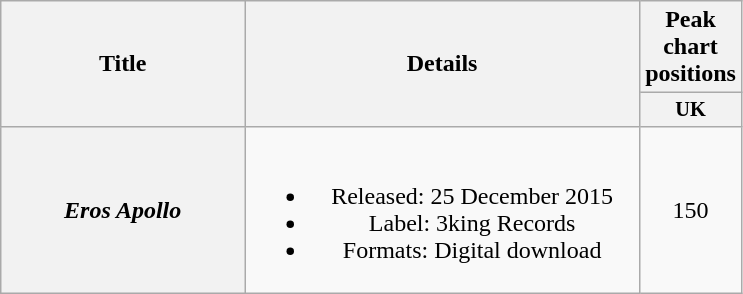<table class="wikitable plainrowheaders" style="text-align:center;">
<tr>
<th scope="col" rowspan="2" style="width:9.7em;">Title</th>
<th scope="col" rowspan="2" style="width:16em;">Details</th>
<th scope="col">Peak chart positions</th>
</tr>
<tr>
<th scope="col" style="width:3em;font-size:85%;">UK<br></th>
</tr>
<tr>
<th scope="row"><em>Eros Apollo</em></th>
<td><br><ul><li>Released: 25 December 2015</li><li>Label: 3king Records</li><li>Formats: Digital download</li></ul></td>
<td>150</td>
</tr>
</table>
